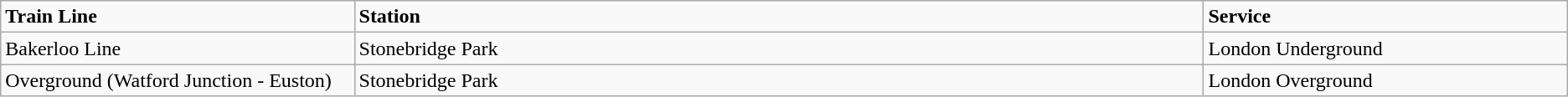<table class="wikitable">
<tr>
<td style="width:1%;"><strong>Train Line</strong></td>
<td style="width:3%;"><strong>Station</strong></td>
<td style="width:1%;"><strong>Service</strong></td>
</tr>
<tr>
<td>Bakerloo Line</td>
<td>Stonebridge Park</td>
<td>London Underground</td>
</tr>
<tr>
<td>Overground (Watford Junction - Euston)</td>
<td>Stonebridge Park</td>
<td>London Overground</td>
</tr>
</table>
